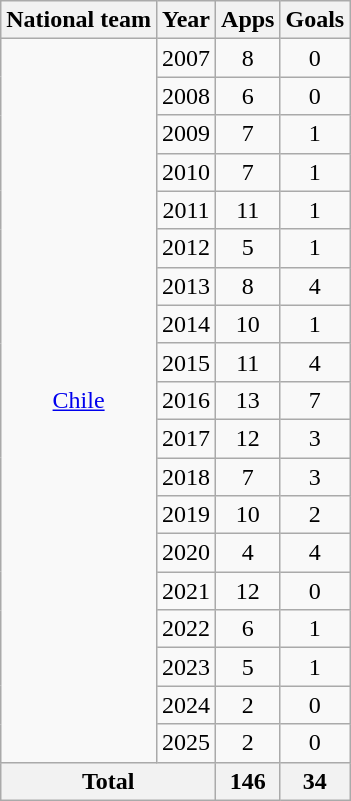<table class="wikitable" style="text-align:center">
<tr>
<th>National team</th>
<th>Year</th>
<th>Apps</th>
<th>Goals</th>
</tr>
<tr>
<td rowspan="19"><a href='#'>Chile</a></td>
<td>2007</td>
<td>8</td>
<td>0</td>
</tr>
<tr>
<td>2008</td>
<td>6</td>
<td>0</td>
</tr>
<tr>
<td>2009</td>
<td>7</td>
<td>1</td>
</tr>
<tr>
<td>2010</td>
<td>7</td>
<td>1</td>
</tr>
<tr>
<td>2011</td>
<td>11</td>
<td>1</td>
</tr>
<tr>
<td>2012</td>
<td>5</td>
<td>1</td>
</tr>
<tr>
<td>2013</td>
<td>8</td>
<td>4</td>
</tr>
<tr>
<td>2014</td>
<td>10</td>
<td>1</td>
</tr>
<tr>
<td>2015</td>
<td>11</td>
<td>4</td>
</tr>
<tr>
<td>2016</td>
<td>13</td>
<td>7</td>
</tr>
<tr>
<td>2017</td>
<td>12</td>
<td>3</td>
</tr>
<tr>
<td>2018</td>
<td>7</td>
<td>3</td>
</tr>
<tr>
<td>2019</td>
<td>10</td>
<td>2</td>
</tr>
<tr>
<td>2020</td>
<td>4</td>
<td>4</td>
</tr>
<tr>
<td>2021</td>
<td>12</td>
<td>0</td>
</tr>
<tr>
<td>2022</td>
<td>6</td>
<td>1</td>
</tr>
<tr>
<td>2023</td>
<td>5</td>
<td>1</td>
</tr>
<tr>
<td>2024</td>
<td>2</td>
<td>0</td>
</tr>
<tr>
<td>2025</td>
<td>2</td>
<td>0</td>
</tr>
<tr>
<th colspan="2">Total</th>
<th>146</th>
<th>34</th>
</tr>
</table>
